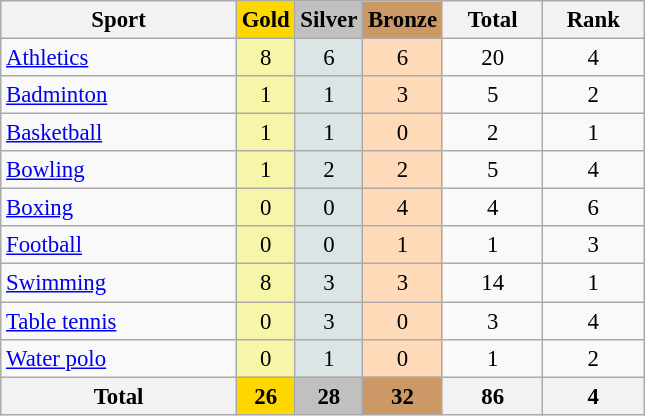<table class="wikitable sortable" style="text-align:center; font-size:95%">
<tr>
<th width=150>Sport</th>
<th style="background-color:gold; width=60;">Gold</th>
<th style="background-color:silver; width=60;">Silver</th>
<th style="background-color:#cc9966; width=60;">Bronze</th>
<th width=60>Total</th>
<th width=60>Rank</th>
</tr>
<tr>
<td align=left> <a href='#'>Athletics</a></td>
<td bgcolor=#f7f6a8>8</td>
<td bgcolor=#dce5e5>6</td>
<td bgcolor=#ffdab9>6</td>
<td>20</td>
<td>4</td>
</tr>
<tr>
<td align=left> <a href='#'>Badminton</a></td>
<td bgcolor=#f7f6a8>1</td>
<td bgcolor=#dce5e5>1</td>
<td bgcolor=#ffdab9>3</td>
<td>5</td>
<td>2</td>
</tr>
<tr>
<td align=left> <a href='#'>Basketball</a></td>
<td bgcolor=#f7f6a8>1</td>
<td bgcolor=#dce5e5>1</td>
<td bgcolor=#ffdab9>0</td>
<td>2</td>
<td>1</td>
</tr>
<tr>
<td align=left> <a href='#'>Bowling</a></td>
<td bgcolor=#f7f6a8>1</td>
<td bgcolor=#dce5e5>2</td>
<td bgcolor=#ffdab9>2</td>
<td>5</td>
<td>4</td>
</tr>
<tr>
<td align=left> <a href='#'>Boxing</a></td>
<td bgcolor=#f7f6a8>0</td>
<td bgcolor=#dce5e5>0</td>
<td bgcolor=#ffdab9>4</td>
<td>4</td>
<td>6</td>
</tr>
<tr>
<td align=left> <a href='#'>Football</a></td>
<td bgcolor=#f7f6a8>0</td>
<td bgcolor=#dce5e5>0</td>
<td bgcolor=#ffdab9>1</td>
<td>1</td>
<td>3</td>
</tr>
<tr>
<td align=left> <a href='#'>Swimming</a></td>
<td bgcolor=#f7f6a8>8</td>
<td bgcolor=#dce5e5>3</td>
<td bgcolor=#ffdab9>3</td>
<td>14</td>
<td>1</td>
</tr>
<tr>
<td align=left> <a href='#'>Table tennis</a></td>
<td bgcolor=#f7f6a8>0</td>
<td bgcolor=#dce5e5>3</td>
<td bgcolor=#ffdab9>0</td>
<td>3</td>
<td>4</td>
</tr>
<tr>
<td align=left> <a href='#'>Water polo</a></td>
<td bgcolor=#f7f6a8>0</td>
<td bgcolor=#dce5e5>1</td>
<td bgcolor=#ffdab9>0</td>
<td>1</td>
<td>2</td>
</tr>
<tr>
<th>Total</th>
<th style="background-color:gold; width=60;">26</th>
<th style="background-color:silver; width=60;">28</th>
<th style="background-color:#cc9966; width=60;">32</th>
<th>86</th>
<th>4</th>
</tr>
</table>
